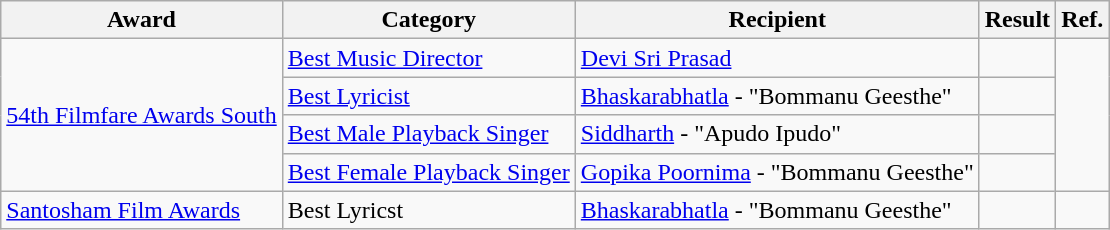<table class="wikitable">
<tr>
<th>Award</th>
<th>Category</th>
<th>Recipient</th>
<th>Result</th>
<th>Ref.</th>
</tr>
<tr>
<td rowspan="4"><a href='#'>54th Filmfare Awards South</a></td>
<td><a href='#'>Best Music Director</a></td>
<td><a href='#'>Devi Sri Prasad</a></td>
<td></td>
<td rowspan="4"></td>
</tr>
<tr>
<td><a href='#'>Best Lyricist</a></td>
<td><a href='#'>Bhaskarabhatla</a> - "Bommanu Geesthe"</td>
<td></td>
</tr>
<tr>
<td><a href='#'>Best Male Playback Singer</a></td>
<td><a href='#'>Siddharth</a> -  "Apudo Ipudo"</td>
<td></td>
</tr>
<tr>
<td><a href='#'>Best Female Playback Singer</a></td>
<td><a href='#'>Gopika Poornima</a> - "Bommanu Geesthe"</td>
<td></td>
</tr>
<tr>
<td><a href='#'>Santosham Film Awards</a></td>
<td>Best Lyricst</td>
<td><a href='#'>Bhaskarabhatla</a> - "Bommanu Geesthe"</td>
<td></td>
<td></td>
</tr>
</table>
